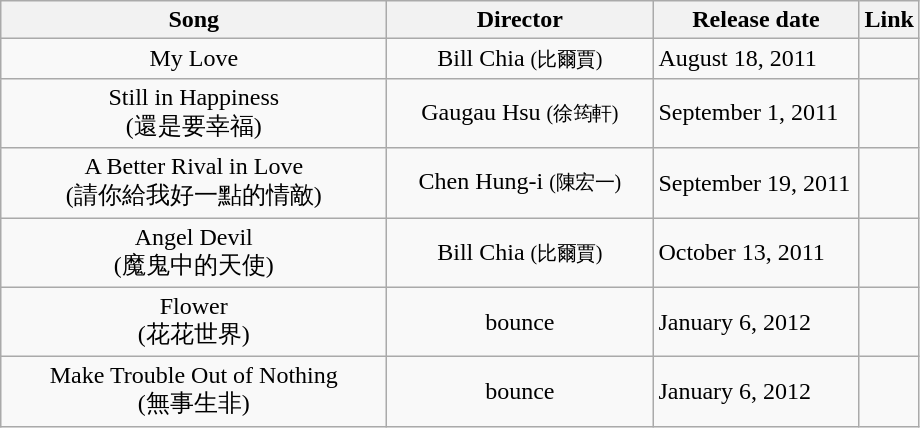<table class="wikitable">
<tr>
<th width="250px">Song</th>
<th width="170px">Director</th>
<th width="130px">Release date</th>
<th width="2px">Link</th>
</tr>
<tr>
<td style="text-align:center;">My Love</td>
<td style="text-align:center;">Bill Chia <small>(比爾賈)</small></td>
<td>August 18, 2011</td>
<td style="text-align:center;"></td>
</tr>
<tr>
<td style="text-align:center;">Still in Happiness<br>(還是要幸福)</td>
<td style="text-align:center;">Gaugau Hsu <small>(徐筠軒)</small></td>
<td>September 1, 2011</td>
<td style="text-align:center;"></td>
</tr>
<tr>
<td style="text-align:center;">A Better Rival in Love<br>(請你給我好一點的情敵)</td>
<td style="text-align:center;">Chen Hung-i <small>(陳宏一)</small></td>
<td>September 19, 2011</td>
<td style="text-align:center;"></td>
</tr>
<tr>
<td style="text-align:center;">Angel Devil<br>(魔鬼中的天使)</td>
<td style="text-align:center;">Bill Chia <small>(比爾賈)</small></td>
<td>October 13, 2011</td>
<td style="text-align:center;"></td>
</tr>
<tr>
<td style="text-align:center;">Flower<br>(花花世界)</td>
<td style="text-align:center;">bounce</td>
<td>January 6, 2012</td>
<td style="text-align:center;"></td>
</tr>
<tr>
<td style="text-align:center;">Make Trouble Out of Nothing<br>(無事生非)</td>
<td style="text-align:center;">bounce</td>
<td>January 6, 2012</td>
<td style="text-align:center;"></td>
</tr>
</table>
